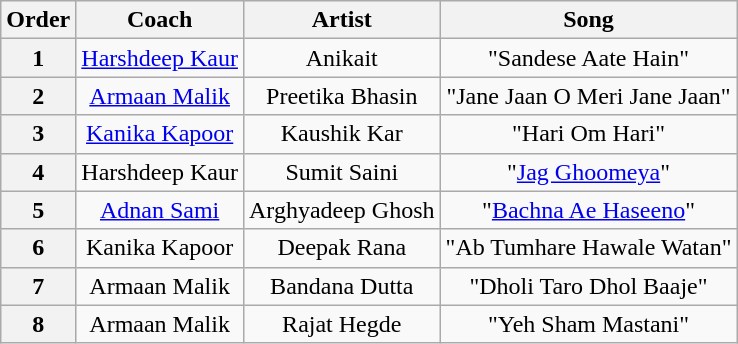<table class="wikitable sortable" style="text-align: center; width: auto;">
<tr>
<th>Order</th>
<th>Coach</th>
<th>Artist</th>
<th>Song</th>
</tr>
<tr>
<th>1</th>
<td><a href='#'>Harshdeep Kaur</a></td>
<td>Anikait</td>
<td>"Sandese Aate Hain"</td>
</tr>
<tr>
<th>2</th>
<td><a href='#'>Armaan Malik</a></td>
<td>Preetika Bhasin</td>
<td>"Jane Jaan O Meri Jane Jaan"</td>
</tr>
<tr>
<th>3</th>
<td><a href='#'>Kanika Kapoor</a></td>
<td>Kaushik Kar</td>
<td>"Hari Om Hari"</td>
</tr>
<tr>
<th>4</th>
<td>Harshdeep Kaur</td>
<td>Sumit Saini</td>
<td>"<a href='#'>Jag Ghoomeya</a>"</td>
</tr>
<tr>
<th>5</th>
<td><a href='#'>Adnan Sami</a></td>
<td>Arghyadeep Ghosh</td>
<td>"<a href='#'>Bachna Ae Haseeno</a>"</td>
</tr>
<tr>
<th>6</th>
<td>Kanika Kapoor</td>
<td>Deepak Rana</td>
<td>"Ab Tumhare Hawale Watan"</td>
</tr>
<tr>
<th>7</th>
<td>Armaan Malik</td>
<td>Bandana Dutta</td>
<td>"Dholi Taro Dhol Baaje"</td>
</tr>
<tr>
<th>8</th>
<td>Armaan Malik</td>
<td>Rajat Hegde</td>
<td>"Yeh Sham Mastani"</td>
</tr>
</table>
